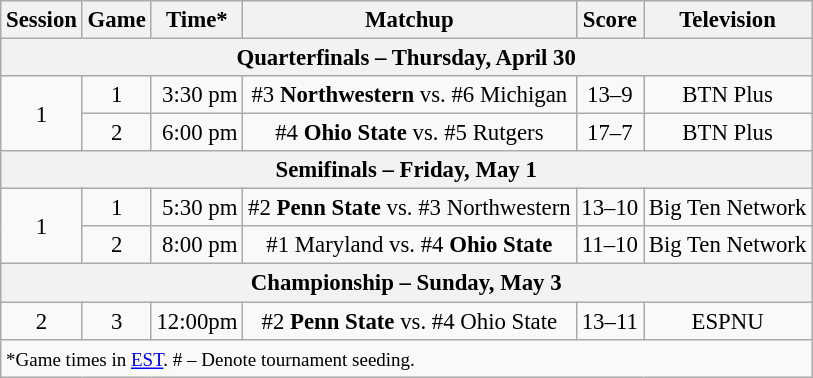<table class="wikitable" style="font-size: 95%">
<tr>
<th>Session</th>
<th>Game</th>
<th>Time*</th>
<th>Matchup</th>
<th>Score</th>
<th>Television</th>
</tr>
<tr>
<th colspan=6>Quarterfinals – Thursday, April 30</th>
</tr>
<tr>
<td rowspan=2 align=center>1</td>
<td align=center>1</td>
<td align=right>3:30 pm</td>
<td align=center>#3 <strong>Northwestern</strong> vs. #6 Michigan</td>
<td align=center>13–9</td>
<td rowspan=1 align=center>BTN Plus</td>
</tr>
<tr>
<td align=center>2</td>
<td align=right>6:00 pm</td>
<td align=center>#4 <strong>Ohio State</strong> vs. #5 Rutgers</td>
<td align=center>17–7</td>
<td rowspan=1 align=center>BTN Plus</td>
</tr>
<tr>
<th colspan=6>Semifinals – Friday, May 1</th>
</tr>
<tr>
<td rowspan=2 align=center>1</td>
<td align=center>1</td>
<td align=right>5:30 pm</td>
<td align=center>#2 <strong>Penn State</strong> vs. #3 Northwestern</td>
<td align=center>13–10</td>
<td rowspan=1 align=center>Big Ten Network</td>
</tr>
<tr>
<td align=center>2</td>
<td align=right>8:00 pm</td>
<td align=center>#1 Maryland vs. #4 <strong>Ohio State</strong></td>
<td align=center>11–10</td>
<td rowspan=1 align=center>Big Ten Network</td>
</tr>
<tr>
<th colspan=6>Championship – Sunday, May 3</th>
</tr>
<tr>
<td rowspan=1 align=center>2</td>
<td align=center>3</td>
<td align=right>12:00pm</td>
<td align=center>#2 <strong>Penn State</strong> vs. #4 Ohio State</td>
<td align=center>13–11</td>
<td rowspan=1 align=center>ESPNU</td>
</tr>
<tr>
<td colspan=6><small>*Game times in <a href='#'>EST</a>. # – Denote tournament seeding.</small></td>
</tr>
</table>
